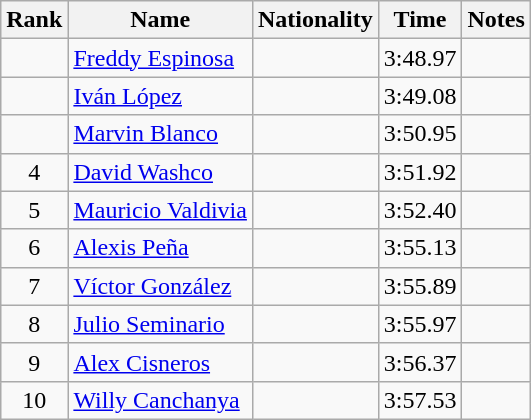<table class="wikitable sortable" style="text-align:center">
<tr>
<th>Rank</th>
<th>Name</th>
<th>Nationality</th>
<th>Time</th>
<th>Notes</th>
</tr>
<tr>
<td></td>
<td align=left><a href='#'>Freddy Espinosa</a></td>
<td align=left></td>
<td>3:48.97</td>
<td></td>
</tr>
<tr>
<td></td>
<td align=left><a href='#'>Iván López</a></td>
<td align=left></td>
<td>3:49.08</td>
<td></td>
</tr>
<tr>
<td></td>
<td align=left><a href='#'>Marvin Blanco</a></td>
<td align=left></td>
<td>3:50.95</td>
<td></td>
</tr>
<tr>
<td>4</td>
<td align=left><a href='#'>David Washco</a></td>
<td align=left></td>
<td>3:51.92</td>
<td></td>
</tr>
<tr>
<td>5</td>
<td align=left><a href='#'>Mauricio Valdivia</a></td>
<td align=left></td>
<td>3:52.40</td>
<td></td>
</tr>
<tr>
<td>6</td>
<td align=left><a href='#'>Alexis Peña</a></td>
<td align=left></td>
<td>3:55.13</td>
<td></td>
</tr>
<tr>
<td>7</td>
<td align=left><a href='#'>Víctor González</a></td>
<td align=left></td>
<td>3:55.89</td>
<td></td>
</tr>
<tr>
<td>8</td>
<td align=left><a href='#'>Julio Seminario</a></td>
<td align=left></td>
<td>3:55.97</td>
<td></td>
</tr>
<tr>
<td>9</td>
<td align=left><a href='#'>Alex Cisneros</a></td>
<td align=left></td>
<td>3:56.37</td>
<td></td>
</tr>
<tr>
<td>10</td>
<td align=left><a href='#'>Willy Canchanya</a></td>
<td align=left></td>
<td>3:57.53</td>
<td></td>
</tr>
</table>
